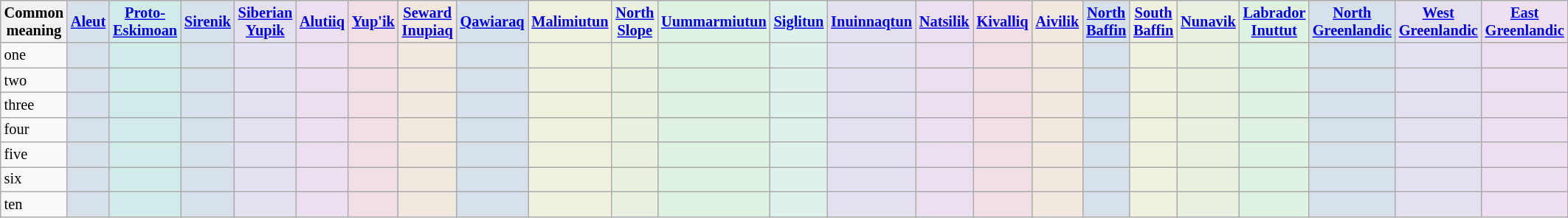<table class="wikitable" style="font-size: 85%">
<tr>
<th>Common meaning</th>
<th style="background-color: #d6e1ec"><a href='#'>Aleut</a></th>
<th style="background-color: #d1ebeb"><a href='#'>Proto-Eskimoan</a></th>
<th style="background-color: #d6e1ec"><a href='#'>Sirenik</a></th>
<th style="background-color: #e4e0f0"><a href='#'>Siberian Yupik</a></th>
<th style="background-color: #ece0f0"><a href='#'>Alutiiq</a></th>
<th style="background-color: #f1dfe5"><a href='#'>Yup'ik</a></th>
<th style="background-color: #f1e9df"><a href='#'>Seward Inupiaq</a></th>
<th style="background-color: #d6e1ec"><a href='#'>Qawiaraq</a></th>
<th style="background-color: #f0f1df"><a href='#'>Malimiutun</a></th>
<th style="background-color: #e8f1df"><a href='#'>North Slope</a></th>
<th style="background-color: #dff1e0"><a href='#'>Uummarmiutun</a></th>
<th style="background-color: #dff1ed"><a href='#'>Siglitun</a></th>
<th style="background-color: #e4e0f0"><a href='#'>Inuinnaqtun</a></th>
<th style="background-color: #ece0f0"><a href='#'>Natsilik</a></th>
<th style="background-color: #f1dfe5"><a href='#'>Kivalliq</a></th>
<th style="background-color: #f1e9df"><a href='#'>Aivilik</a></th>
<th style="background-color: #d6e1ec"><a href='#'>North Baffin</a></th>
<th style="background-color: #f0f1df"><a href='#'>South Baffin</a></th>
<th style="background-color: #e8f1df"><a href='#'>Nunavik</a></th>
<th style="background-color: #dff1e0"><a href='#'>Labrador Inuttut</a></th>
<th style="background-color: #d6e1ec"><a href='#'>North Greenlandic</a></th>
<th style="background-color: #e4e0f0"><a href='#'>West Greenlandic</a></th>
<th style="background-color: #ece0f0"><a href='#'>East Greenlandic</a></th>
</tr>
<tr>
<td>one</td>
<td style="background-color: #d6e1ec"></td>
<td style="background-color: #d1ebeb"></td>
<td style="background-color: #d6e1ec"></td>
<td style="background-color: #e4e0f0"></td>
<td style="background-color: #ece0f0"></td>
<td style="background-color: #f1dfe5"></td>
<td style="background-color: #f1e9df"></td>
<td style="background-color: #d6e1ec"></td>
<td style="background-color: #f0f1df"></td>
<td style="background-color: #e8f1df"></td>
<td style="background-color: #dff1e0"></td>
<td style="background-color: #dff1ed"></td>
<td style="background-color: #e4e0f0"></td>
<td style="background-color: #ece0f0"></td>
<td style="background-color: #f1dfe5"></td>
<td style="background-color: #f1e9df"></td>
<td style="background-color: #d6e1ec"></td>
<td style="background-color: #f0f1df"></td>
<td style="background-color: #e8f1df"></td>
<td style="background-color: #dff1e0"></td>
<td style="background-color: #d6e1ec"></td>
<td style="background-color: #e4e0f0"></td>
<td style="background-color: #ece0f0"></td>
</tr>
<tr>
<td>two</td>
<td style="background-color: #d6e1ec"></td>
<td style="background-color: #d1ebeb"></td>
<td style="background-color: #d6e1ec"></td>
<td style="background-color: #e4e0f0"></td>
<td style="background-color: #ece0f0"></td>
<td style="background-color: #f1dfe5"></td>
<td style="background-color: #f1e9df"></td>
<td style="background-color: #d6e1ec"></td>
<td style="background-color: #f0f1df"></td>
<td style="background-color: #e8f1df"></td>
<td style="background-color: #dff1e0"></td>
<td style="background-color: #dff1ed"></td>
<td style="background-color: #e4e0f0"></td>
<td style="background-color: #ece0f0"></td>
<td style="background-color: #f1dfe5"></td>
<td style="background-color: #f1e9df"></td>
<td style="background-color: #d6e1ec"></td>
<td style="background-color: #f0f1df"></td>
<td style="background-color: #e8f1df"></td>
<td style="background-color: #dff1e0"></td>
<td style="background-color: #d6e1ec"></td>
<td style="background-color: #e4e0f0"></td>
<td style="background-color: #ece0f0"></td>
</tr>
<tr>
<td>three</td>
<td style="background-color: #d6e1ec"></td>
<td style="background-color: #d1ebeb"></td>
<td style="background-color: #d6e1ec"></td>
<td style="background-color: #e4e0f0"></td>
<td style="background-color: #ece0f0"></td>
<td style="background-color: #f1dfe5"></td>
<td style="background-color: #f1e9df"></td>
<td style="background-color: #d6e1ec"></td>
<td style="background-color: #f0f1df"></td>
<td style="background-color: #e8f1df"></td>
<td style="background-color: #dff1e0"></td>
<td style="background-color: #dff1ed"></td>
<td style="background-color: #e4e0f0"></td>
<td style="background-color: #ece0f0"></td>
<td style="background-color: #f1dfe5"></td>
<td style="background-color: #f1e9df"></td>
<td style="background-color: #d6e1ec"></td>
<td style="background-color: #f0f1df"></td>
<td style="background-color: #e8f1df"></td>
<td style="background-color: #dff1e0"></td>
<td style="background-color: #d6e1ec"></td>
<td style="background-color: #e4e0f0"></td>
<td style="background-color: #ece0f0"></td>
</tr>
<tr>
<td>four</td>
<td style="background-color: #d6e1ec"></td>
<td style="background-color: #d1ebeb"></td>
<td style="background-color: #d6e1ec"></td>
<td style="background-color: #e4e0f0"></td>
<td style="background-color: #ece0f0"></td>
<td style="background-color: #f1dfe5"></td>
<td style="background-color: #f1e9df"></td>
<td style="background-color: #d6e1ec"></td>
<td style="background-color: #f0f1df"></td>
<td style="background-color: #e8f1df"></td>
<td style="background-color: #dff1e0"></td>
<td style="background-color: #dff1ed"></td>
<td style="background-color: #e4e0f0"></td>
<td style="background-color: #ece0f0"></td>
<td style="background-color: #f1dfe5"></td>
<td style="background-color: #f1e9df"></td>
<td style="background-color: #d6e1ec"></td>
<td style="background-color: #f0f1df"></td>
<td style="background-color: #e8f1df"></td>
<td style="background-color: #dff1e0"></td>
<td style="background-color: #d6e1ec"></td>
<td style="background-color: #e4e0f0"></td>
<td style="background-color: #ece0f0"></td>
</tr>
<tr>
<td>five</td>
<td style="background-color: #d6e1ec"></td>
<td style="background-color: #d1ebeb"></td>
<td style="background-color: #d6e1ec"></td>
<td style="background-color: #e4e0f0"></td>
<td style="background-color: #ece0f0"></td>
<td style="background-color: #f1dfe5"></td>
<td style="background-color: #f1e9df"></td>
<td style="background-color: #d6e1ec"></td>
<td style="background-color: #f0f1df"></td>
<td style="background-color: #e8f1df"></td>
<td style="background-color: #dff1e0"></td>
<td style="background-color: #dff1ed"></td>
<td style="background-color: #e4e0f0"></td>
<td style="background-color: #ece0f0"></td>
<td style="background-color: #f1dfe5"></td>
<td style="background-color: #f1e9df"></td>
<td style="background-color: #d6e1ec"></td>
<td style="background-color: #f0f1df"></td>
<td style="background-color: #e8f1df"></td>
<td style="background-color: #dff1e0"></td>
<td style="background-color: #d6e1ec"></td>
<td style="background-color: #e4e0f0"></td>
<td style="background-color: #ece0f0"></td>
</tr>
<tr>
<td>six</td>
<td style="background-color: #d6e1ec"></td>
<td style="background-color: #d1ebeb"></td>
<td style="background-color: #d6e1ec"></td>
<td style="background-color: #e4e0f0"></td>
<td style="background-color: #ece0f0"></td>
<td style="background-color: #f1dfe5"></td>
<td style="background-color: #f1e9df"></td>
<td style="background-color: #d6e1ec"></td>
<td style="background-color: #f0f1df"></td>
<td style="background-color: #e8f1df"></td>
<td style="background-color: #dff1e0"></td>
<td style="background-color: #dff1ed"></td>
<td style="background-color: #e4e0f0"></td>
<td style="background-color: #ece0f0"></td>
<td style="background-color: #f1dfe5"></td>
<td style="background-color: #f1e9df"></td>
<td style="background-color: #d6e1ec"></td>
<td style="background-color: #f0f1df"></td>
<td style="background-color: #e8f1df"></td>
<td style="background-color: #dff1e0"></td>
<td style="background-color: #d6e1ec"></td>
<td style="background-color: #e4e0f0"></td>
<td style="background-color: #ece0f0"></td>
</tr>
<tr>
<td>ten</td>
<td style="background-color: #d6e1ec"></td>
<td style="background-color: #d1ebeb"></td>
<td style="background-color: #d6e1ec"></td>
<td style="background-color: #e4e0f0"></td>
<td style="background-color: #ece0f0"></td>
<td style="background-color: #f1dfe5"></td>
<td style="background-color: #f1e9df"></td>
<td style="background-color: #d6e1ec"></td>
<td style="background-color: #f0f1df"></td>
<td style="background-color: #e8f1df"></td>
<td style="background-color: #dff1e0"></td>
<td style="background-color: #dff1ed"></td>
<td style="background-color: #e4e0f0"></td>
<td style="background-color: #ece0f0"></td>
<td style="background-color: #f1dfe5"></td>
<td style="background-color: #f1e9df"></td>
<td style="background-color: #d6e1ec"></td>
<td style="background-color: #f0f1df"></td>
<td style="background-color: #e8f1df"></td>
<td style="background-color: #dff1e0"></td>
<td style="background-color: #d6e1ec"></td>
<td style="background-color: #e4e0f0"></td>
<td style="background-color: #ece0f0"></td>
</tr>
</table>
